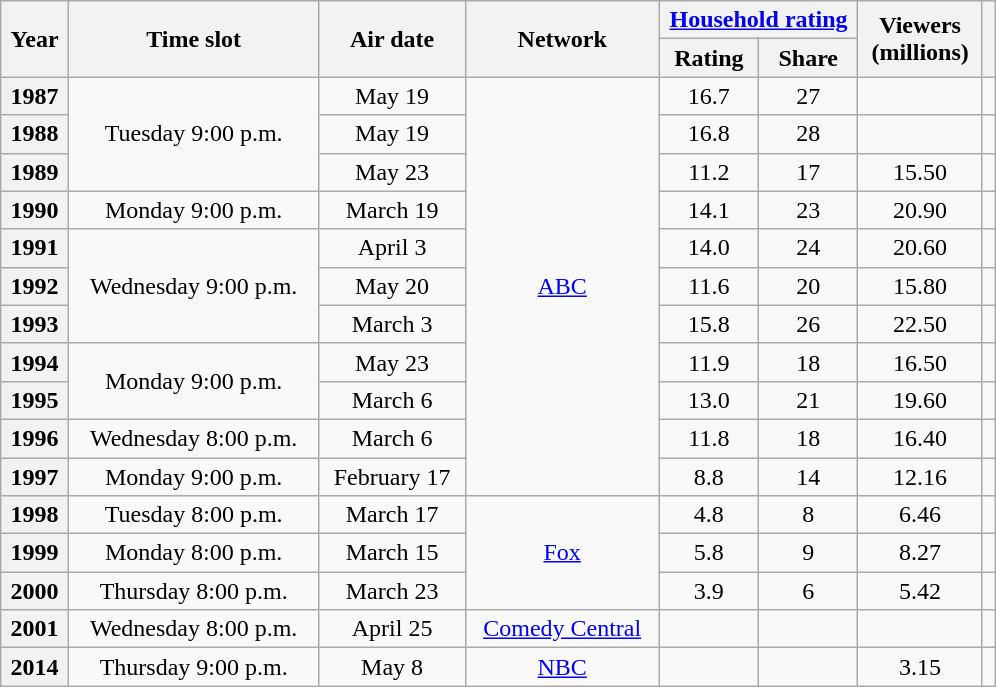<table class="wikitable sortable plainrowheaders" style="text-align: center;">
<tr>
<th scope="col" rowspan="2">Year</th>
<th scope="col" rowspan="2">Time slot</th>
<th scope="col" rowspan="2">Air date</th>
<th scope="col" rowspan="2">Network</th>
<th scope="col" style="width:20%" colspan="2"><a href='#'>Household rating</a></th>
<th scope="col" rowspan="2">Viewers<br>(millions)</th>
<th scope="col" rowspan="2"></th>
</tr>
<tr>
<th scope="col" style="width:10%">Rating</th>
<th scope="col" style="width:10%">Share</th>
</tr>
<tr>
<th scope="row" style="text-align:center;">1987</th>
<td rowspan="3">Tuesday 9:00 p.m.</td>
<td>May 19</td>
<td rowspan="11"><a href='#'>ABC</a></td>
<td>16.7</td>
<td>27</td>
<td></td>
<td></td>
</tr>
<tr>
<th scope="row" style="text-align:center;">1988</th>
<td>May 19</td>
<td>16.8</td>
<td>28</td>
<td></td>
<td></td>
</tr>
<tr>
<th scope="row" style="text-align:center;">1989</th>
<td>May 23</td>
<td>11.2</td>
<td>17</td>
<td>15.50</td>
<td></td>
</tr>
<tr>
<th scope="row" style="text-align:center;">1990</th>
<td>Monday 9:00 p.m.</td>
<td>March 19</td>
<td>14.1</td>
<td>23</td>
<td>20.90</td>
<td></td>
</tr>
<tr>
<th scope="row" style="text-align:center;">1991</th>
<td rowspan="3">Wednesday 9:00 p.m.</td>
<td>April 3</td>
<td>14.0</td>
<td>24</td>
<td>20.60</td>
<td></td>
</tr>
<tr>
<th scope="row" style="text-align:center;">1992</th>
<td>May 20</td>
<td>11.6</td>
<td>20</td>
<td>15.80</td>
<td></td>
</tr>
<tr>
<th scope="row" style="text-align:center;">1993</th>
<td>March 3</td>
<td>15.8</td>
<td>26</td>
<td>22.50</td>
<td></td>
</tr>
<tr>
<th scope="row" style="text-align:center;">1994</th>
<td rowspan="2">Monday 9:00 p.m.</td>
<td>May 23</td>
<td>11.9</td>
<td>18</td>
<td>16.50</td>
<td></td>
</tr>
<tr>
<th scope="row" style="text-align:center;">1995</th>
<td>March 6</td>
<td>13.0</td>
<td>21</td>
<td>19.60</td>
<td></td>
</tr>
<tr>
<th scope="row" style="text-align:center;">1996</th>
<td>Wednesday 8:00 p.m.</td>
<td>March 6</td>
<td>11.8</td>
<td>18</td>
<td>16.40</td>
<td></td>
</tr>
<tr>
<th scope="row" style="text-align:center;">1997</th>
<td>Monday 9:00 p.m.</td>
<td>February 17</td>
<td>8.8</td>
<td>14</td>
<td>12.16</td>
<td></td>
</tr>
<tr>
<th scope="row" style="text-align:center;">1998</th>
<td>Tuesday 8:00 p.m.</td>
<td>March 17</td>
<td rowspan="3"><a href='#'>Fox</a></td>
<td>4.8</td>
<td>8</td>
<td>6.46</td>
<td></td>
</tr>
<tr>
<th scope="row" style="text-align:center;">1999</th>
<td>Monday 8:00 p.m.</td>
<td>March 15</td>
<td>5.8</td>
<td>9</td>
<td>8.27</td>
<td></td>
</tr>
<tr>
<th scope="row" style="text-align:center;">2000</th>
<td>Thursday 8:00 p.m.</td>
<td>March 23</td>
<td>3.9</td>
<td>6</td>
<td>5.42</td>
<td></td>
</tr>
<tr>
<th scope="row" style="text-align:center;">2001</th>
<td>Wednesday 8:00 p.m.</td>
<td>April 25</td>
<td><a href='#'>Comedy Central</a></td>
<td></td>
<td></td>
<td></td>
<td></td>
</tr>
<tr>
<th scope="row" style="text-align:center;">2014</th>
<td>Thursday 9:00 p.m.</td>
<td>May 8</td>
<td><a href='#'>NBC</a></td>
<td></td>
<td></td>
<td>3.15</td>
<td></td>
</tr>
</table>
